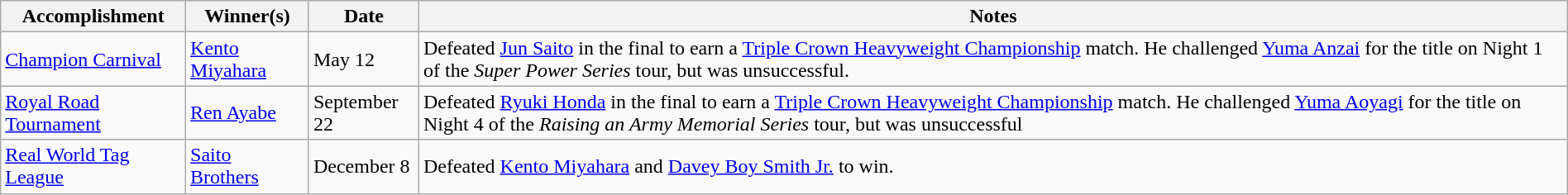<table class="wikitable" style="width:100%;">
<tr>
<th>Accomplishment</th>
<th>Winner(s)</th>
<th>Date</th>
<th>Notes</th>
</tr>
<tr>
<td><a href='#'>Champion Carnival</a></td>
<td><a href='#'>Kento Miyahara</a></td>
<td>May 12</td>
<td>Defeated <a href='#'>Jun Saito</a> in the final to earn a <a href='#'>Triple Crown Heavyweight Championship</a> match. He challenged <a href='#'>Yuma Anzai</a> for the title on Night 1 of the <em>Super Power Series</em> tour, but was unsuccessful.</td>
</tr>
<tr>
<td><a href='#'>Royal Road Tournament</a></td>
<td><a href='#'>Ren Ayabe</a></td>
<td>September 22</td>
<td>Defeated <a href='#'>Ryuki Honda</a> in the final to earn a <a href='#'>Triple Crown Heavyweight Championship</a> match. He challenged <a href='#'>Yuma Aoyagi</a> for the title on Night 4 of the <em>Raising an Army Memorial Series</em> tour, but was unsuccessful</td>
</tr>
<tr>
<td><a href='#'>Real World Tag League</a></td>
<td><a href='#'>Saito Brothers</a><br></td>
<td>December 8</td>
<td>Defeated <a href='#'>Kento Miyahara</a> and <a href='#'>Davey Boy Smith Jr.</a> to win.</td>
</tr>
</table>
